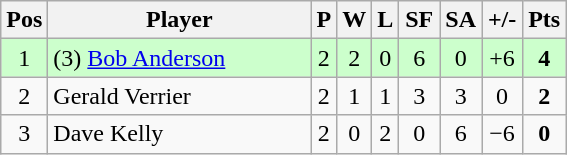<table class="wikitable" style="text-align:center; margin: 1em auto 1em auto, align:left">
<tr>
<th width=20>Pos</th>
<th width=168>Player</th>
<th width=3>P</th>
<th width=3>W</th>
<th width=3>L</th>
<th width=20>SF</th>
<th width=20>SA</th>
<th width=20>+/-</th>
<th width=20>Pts</th>
</tr>
<tr align=center style="background: #ccffcc;">
<td>1</td>
<td align="left"> (3) <a href='#'>Bob Anderson</a></td>
<td>2</td>
<td>2</td>
<td>0</td>
<td>6</td>
<td>0</td>
<td>+6</td>
<td><strong>4</strong></td>
</tr>
<tr align=center>
<td>2</td>
<td align="left"> Gerald Verrier</td>
<td>2</td>
<td>1</td>
<td>1</td>
<td>3</td>
<td>3</td>
<td>0</td>
<td><strong>2</strong></td>
</tr>
<tr align=center>
<td>3</td>
<td align="left"> Dave Kelly</td>
<td>2</td>
<td>0</td>
<td>2</td>
<td>0</td>
<td>6</td>
<td>−6</td>
<td><strong>0</strong></td>
</tr>
</table>
